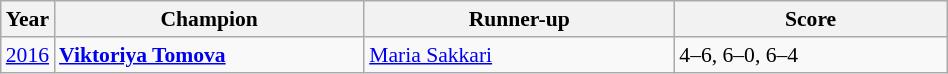<table class="wikitable" style="font-size:90%">
<tr>
<th>Year</th>
<th width="200">Champion</th>
<th width="200">Runner-up</th>
<th width="175">Score</th>
</tr>
<tr>
<td><a href='#'>2016</a></td>
<td> <strong><a href='#'>Viktoriya Tomova</a></strong></td>
<td> <a href='#'>Maria Sakkari</a></td>
<td>4–6, 6–0, 6–4</td>
</tr>
</table>
